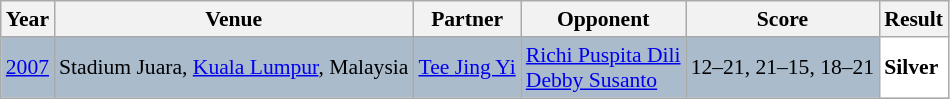<table class="sortable wikitable" style="font-size: 90%;">
<tr>
<th>Year</th>
<th>Venue</th>
<th>Partner</th>
<th>Opponent</th>
<th>Score</th>
<th>Result</th>
</tr>
<tr style="background:#AABBCC">
<td align="center"><a href='#'>2007</a></td>
<td align="left">Stadium Juara, <a href='#'>Kuala Lumpur</a>, Malaysia</td>
<td align="left"> <a href='#'>Tee Jing Yi</a></td>
<td align="left"> <a href='#'>Richi Puspita Dili</a><br> <a href='#'>Debby Susanto</a></td>
<td align="left">12–21, 21–15, 18–21</td>
<td style="text-align:left; background:white"> <strong>Silver</strong></td>
</tr>
</table>
